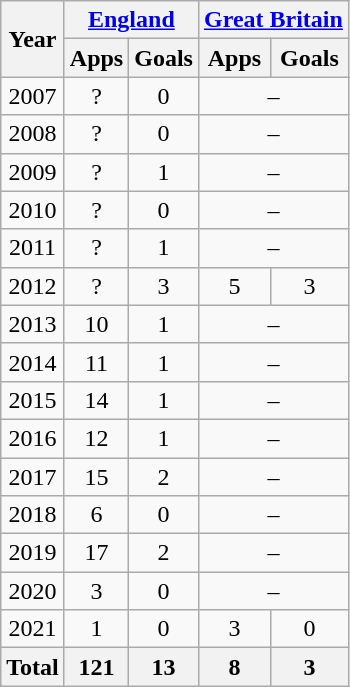<table class="wikitable" style="text-align:center">
<tr>
<th rowspan=2>Year</th>
<th colspan=2><a href='#'>England</a></th>
<th colspan="2"><a href='#'>Great Britain</a></th>
</tr>
<tr>
<th>Apps</th>
<th>Goals</th>
<th>Apps</th>
<th>Goals</th>
</tr>
<tr>
<td>2007</td>
<td>?</td>
<td>0</td>
<td colspan="2">–</td>
</tr>
<tr>
<td>2008</td>
<td>?</td>
<td>0</td>
<td colspan="2">–</td>
</tr>
<tr>
<td>2009</td>
<td>?</td>
<td>1</td>
<td colspan="2">–</td>
</tr>
<tr>
<td>2010</td>
<td>?</td>
<td>0</td>
<td colspan="2">–</td>
</tr>
<tr>
<td>2011</td>
<td>?</td>
<td>1</td>
<td colspan="2">–</td>
</tr>
<tr>
<td>2012</td>
<td>?</td>
<td>3</td>
<td>5</td>
<td>3</td>
</tr>
<tr>
<td>2013</td>
<td>10</td>
<td>1</td>
<td colspan="2">–</td>
</tr>
<tr>
<td>2014</td>
<td>11</td>
<td>1</td>
<td colspan="2">–</td>
</tr>
<tr>
<td>2015</td>
<td>14</td>
<td>1</td>
<td colspan="2">–</td>
</tr>
<tr>
<td>2016</td>
<td>12</td>
<td>1</td>
<td colspan="2">–</td>
</tr>
<tr>
<td>2017</td>
<td>15</td>
<td>2</td>
<td colspan="2">–</td>
</tr>
<tr>
<td>2018</td>
<td>6</td>
<td>0</td>
<td colspan="2">–</td>
</tr>
<tr>
<td>2019</td>
<td>17</td>
<td>2</td>
<td colspan="2">–</td>
</tr>
<tr>
<td>2020</td>
<td>3</td>
<td>0</td>
<td colspan="2">–</td>
</tr>
<tr>
<td>2021</td>
<td>1</td>
<td>0</td>
<td>3</td>
<td>0</td>
</tr>
<tr>
<th>Total</th>
<th>121</th>
<th>13</th>
<th>8</th>
<th>3</th>
</tr>
</table>
